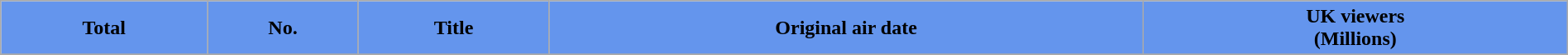<table class="wikitable plainrowheaders" style="width:100%;">
<tr>
<th scope="col" style="background:CornflowerBlue;">Total</th>
<th scope="col" style="background:CornflowerBlue;">No.</th>
<th scope="col" style="background:CornflowerBlue;">Title</th>
<th scope="col" style="background:CornflowerBlue;">Original air date</th>
<th scope="col" style="background:CornflowerBlue;">UK viewers<br>(Millions)</th>
</tr>
<tr>
</tr>
</table>
